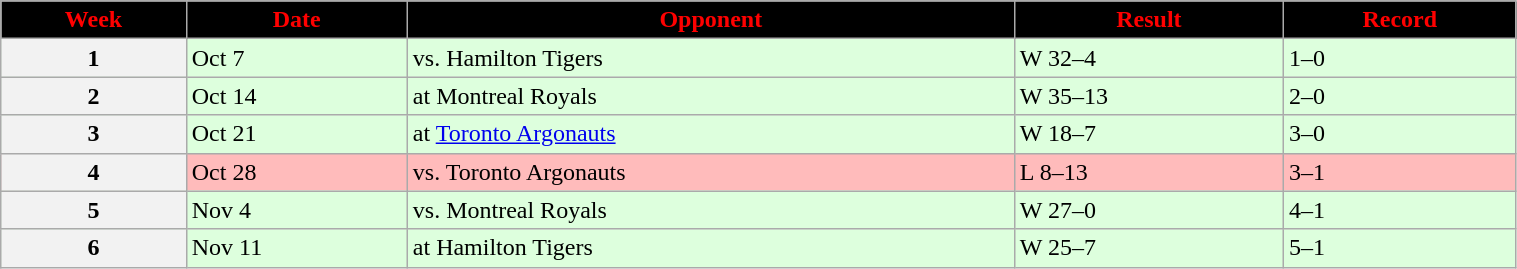<table class="wikitable" width="80%">
<tr align="center"  style="background:black;color:red;">
<td><strong>Week</strong></td>
<td><strong>Date</strong></td>
<td><strong>Opponent</strong></td>
<td><strong>Result</strong></td>
<td><strong>Record</strong></td>
</tr>
<tr style="background:#ddffdd">
<th>1</th>
<td>Oct 7</td>
<td>vs. Hamilton Tigers</td>
<td>W 32–4</td>
<td>1–0</td>
</tr>
<tr style="background:#ddffdd">
<th>2</th>
<td>Oct 14</td>
<td>at Montreal Royals</td>
<td>W 35–13</td>
<td>2–0</td>
</tr>
<tr style="background:#ddffdd">
<th>3</th>
<td>Oct 21</td>
<td>at <a href='#'>Toronto Argonauts</a></td>
<td>W 18–7</td>
<td>3–0</td>
</tr>
<tr style="background:#ffbbbb">
<th>4</th>
<td>Oct 28</td>
<td>vs. Toronto Argonauts</td>
<td>L 8–13</td>
<td>3–1</td>
</tr>
<tr style="background:#ddffdd">
<th>5</th>
<td>Nov 4</td>
<td>vs. Montreal Royals</td>
<td>W 27–0</td>
<td>4–1</td>
</tr>
<tr style="background:#ddffdd">
<th>6</th>
<td>Nov 11</td>
<td>at Hamilton Tigers</td>
<td>W 25–7</td>
<td>5–1</td>
</tr>
</table>
